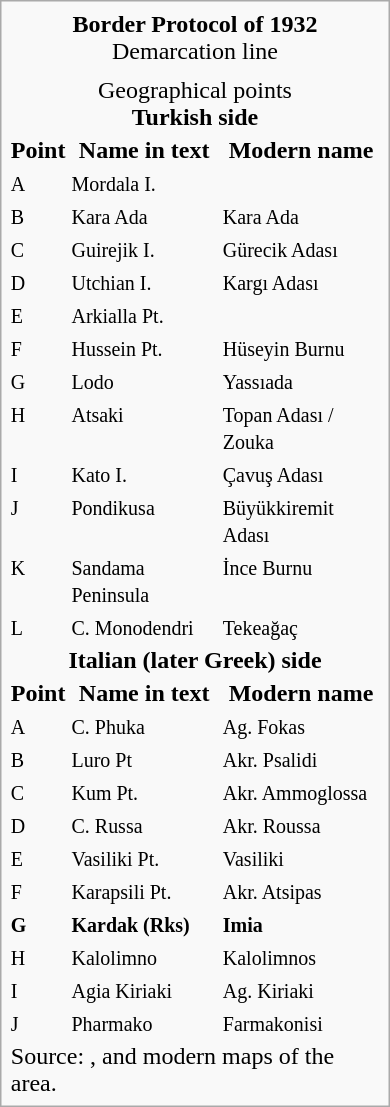<table class="infobox" style="width:260px;cell-padding:none;">
<tr>
<td colspan="3" style="text-align:center;"><strong>Border Protocol of 1932</strong><br>Demarcation line</td>
</tr>
<tr>
<td colspan="3"></td>
</tr>
<tr>
<td colspan="3" style="text-align:center;">Geographical points <br><strong>Turkish side</strong></td>
</tr>
<tr>
<th>Point</th>
<th>Name in text</th>
<th>Modern name</th>
</tr>
<tr>
<td><small>A</small></td>
<td><small>Mordala I.</small></td>
<td></td>
</tr>
<tr>
<td><small>B</small></td>
<td><small>Kara Ada</small></td>
<td><small>Kara Ada</small></td>
</tr>
<tr>
<td><small>C</small></td>
<td><small>Guirejik I.</small></td>
<td><small>Gürecik Adası</small></td>
</tr>
<tr>
<td><small>D</small></td>
<td><small>Utchian I.</small></td>
<td><small>Kargı Adası</small></td>
</tr>
<tr>
<td><small>E</small></td>
<td><small>Arkialla Pt.</small></td>
<td></td>
</tr>
<tr>
<td><small>F</small></td>
<td><small>Hussein Pt.</small></td>
<td><small>Hüseyin Burnu</small></td>
</tr>
<tr>
<td><small>G</small></td>
<td><small>Lodo</small></td>
<td><small>Yassıada</small></td>
</tr>
<tr>
<td><small>H</small></td>
<td><small>Atsaki</small></td>
<td><small>Topan Adası / Zouka</small></td>
</tr>
<tr>
<td><small>I</small></td>
<td><small>Kato I.</small></td>
<td><small>Çavuş Adası</small></td>
</tr>
<tr>
<td><small>J</small></td>
<td><small>Pondikusa</small></td>
<td><small>Büyükkiremit Adası</small></td>
</tr>
<tr>
<td><small>K</small></td>
<td><small>Sandama Peninsula</small></td>
<td><small>İnce Burnu</small></td>
</tr>
<tr>
<td><small>L</small></td>
<td><small>C. Monodendri</small></td>
<td><small>Tekeağaç</small></td>
</tr>
<tr>
<td colspan="3" style="text-align:center;"><strong>Italian (later Greek) side</strong></td>
</tr>
<tr>
<th>Point</th>
<th>Name in text</th>
<th>Modern name</th>
</tr>
<tr>
<td><small>A</small></td>
<td><small>C. Phuka</small></td>
<td><small>Ag. Fokas</small></td>
</tr>
<tr>
<td><small>B</small></td>
<td><small>Luro Pt</small></td>
<td><small>Akr. Psalidi</small></td>
</tr>
<tr>
<td><small>C</small></td>
<td><small>Kum Pt.</small></td>
<td><small>Akr. Ammoglossa</small></td>
</tr>
<tr>
<td><small>D</small></td>
<td><small>C. Russa </small></td>
<td><small>Akr. Roussa </small></td>
</tr>
<tr>
<td><small>E</small></td>
<td><small>Vasiliki Pt.</small></td>
<td><small>Vasiliki </small></td>
</tr>
<tr>
<td><small>F</small></td>
<td><small>Karapsili Pt.</small></td>
<td><small>Akr. Atsipas</small></td>
</tr>
<tr>
<td><small><strong>G</strong></small></td>
<td><small><strong>Kardak (Rks)</strong></small></td>
<td><small><strong>Imia</strong></small></td>
</tr>
<tr>
<td><small>H</small></td>
<td><small>Kalolimno</small></td>
<td><small>Kalolimnos</small></td>
</tr>
<tr>
<td><small>I</small></td>
<td><small>Agia Kiriaki</small></td>
<td><small>Ag. Kiriaki</small></td>
</tr>
<tr>
<td><small>J</small></td>
<td><small>Pharmako</small></td>
<td><small>Farmakonisi</small></td>
</tr>
<tr>
<td colspan="3">Source: , and modern maps of the area.</td>
</tr>
</table>
